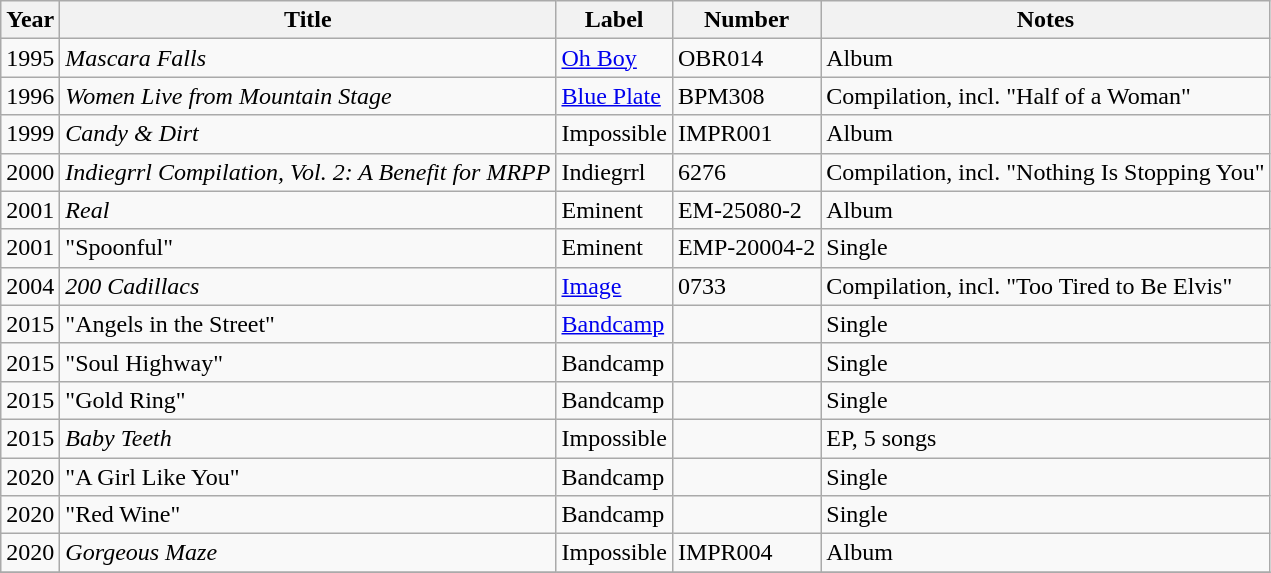<table class="wikitable sortable">
<tr>
<th>Year</th>
<th>Title</th>
<th>Label</th>
<th>Number</th>
<th>Notes</th>
</tr>
<tr>
<td>1995</td>
<td><em>Mascara Falls</em></td>
<td><a href='#'>Oh Boy</a></td>
<td>OBR014</td>
<td>Album</td>
</tr>
<tr>
<td>1996</td>
<td><em>Women Live from Mountain Stage</em></td>
<td><a href='#'>Blue Plate</a></td>
<td>BPM308</td>
<td>Compilation, incl. "Half of a Woman"</td>
</tr>
<tr>
<td>1999</td>
<td><em>Candy & Dirt</em></td>
<td>Impossible</td>
<td>IMPR001</td>
<td>Album</td>
</tr>
<tr>
<td>2000</td>
<td><em>Indiegrrl Compilation, Vol. 2: A Benefit for MRPP</em></td>
<td>Indiegrrl</td>
<td>6276</td>
<td>Compilation, incl. "Nothing Is Stopping You"</td>
</tr>
<tr>
<td>2001</td>
<td><em>Real</em></td>
<td>Eminent</td>
<td>EM-25080-2</td>
<td>Album</td>
</tr>
<tr>
<td>2001</td>
<td>"Spoonful"</td>
<td>Eminent</td>
<td>EMP-20004-2</td>
<td>Single</td>
</tr>
<tr>
<td>2004</td>
<td><em>200 Cadillacs</em></td>
<td><a href='#'>Image</a></td>
<td>0733</td>
<td>Compilation, incl. "Too Tired to Be Elvis"</td>
</tr>
<tr>
<td>2015</td>
<td>"Angels in the Street"</td>
<td><a href='#'>Bandcamp</a></td>
<td></td>
<td>Single</td>
</tr>
<tr>
<td>2015</td>
<td>"Soul Highway"</td>
<td>Bandcamp</td>
<td></td>
<td>Single</td>
</tr>
<tr>
<td>2015</td>
<td>"Gold Ring"</td>
<td>Bandcamp</td>
<td></td>
<td>Single</td>
</tr>
<tr>
<td>2015</td>
<td><em>Baby Teeth</em></td>
<td>Impossible</td>
<td></td>
<td>EP, 5 songs</td>
</tr>
<tr>
<td>2020</td>
<td>"A Girl Like You"</td>
<td>Bandcamp</td>
<td></td>
<td>Single</td>
</tr>
<tr>
<td>2020</td>
<td>"Red Wine"</td>
<td>Bandcamp</td>
<td></td>
<td>Single</td>
</tr>
<tr>
<td>2020</td>
<td><em>Gorgeous Maze</em></td>
<td>Impossible</td>
<td>IMPR004</td>
<td>Album</td>
</tr>
<tr>
</tr>
</table>
